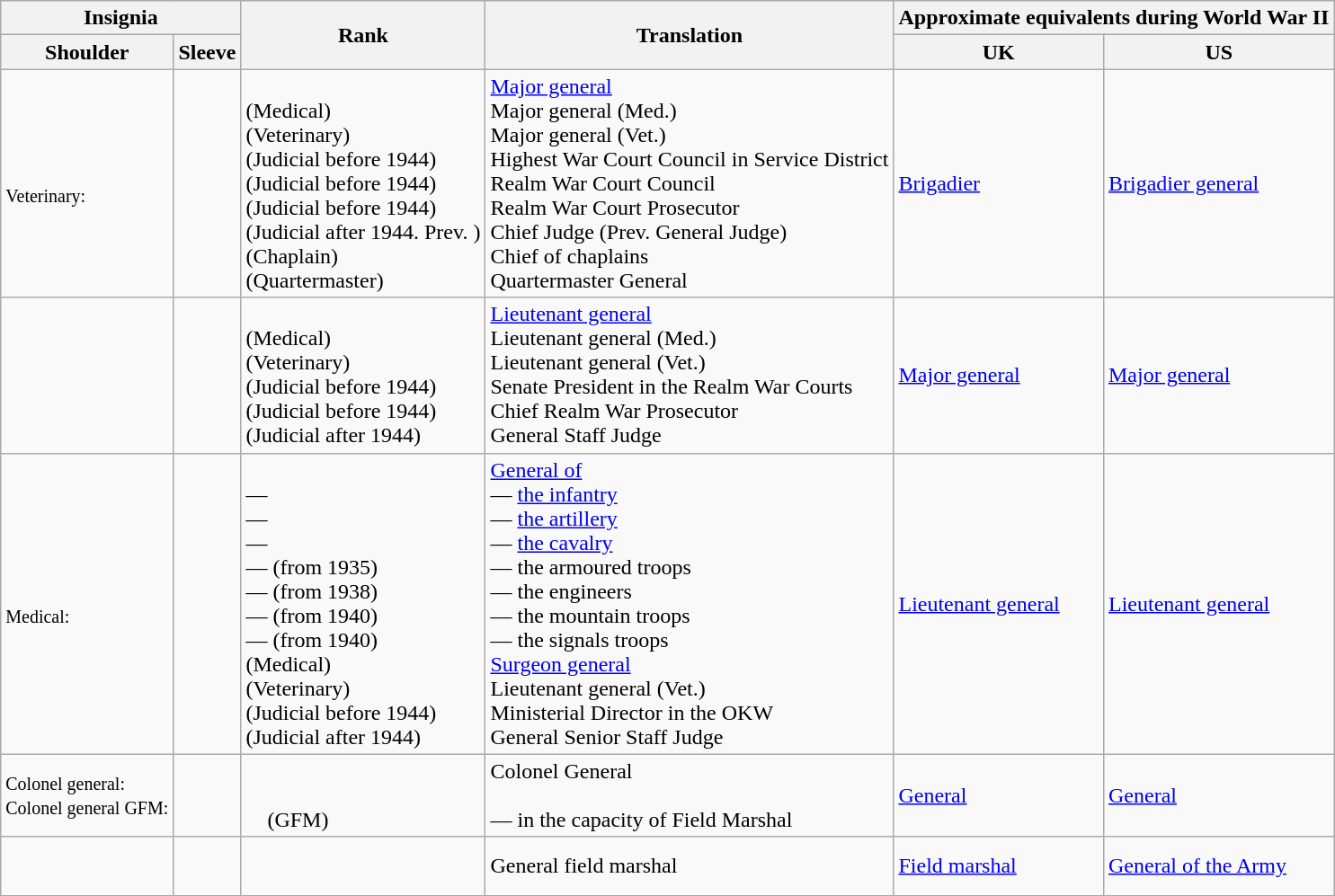<table class="wikitable">
<tr>
<th colspan=2>Insignia</th>
<th rowspan=2>Rank</th>
<th rowspan=2>Translation</th>
<th colspan=2>Approximate equivalents during World War II</th>
</tr>
<tr>
<th>Shoulder</th>
<th>Sleeve</th>
<th>UK</th>
<th>US</th>
</tr>
<tr>
<td><br><small>Veterinary:</small><br></td>
<td></td>
<td><br> (Medical)<br> (Veterinary)<br> (Judicial before 1944)<br> (Judicial before 1944)<br> (Judicial before 1944)<br> (Judicial after 1944. Prev. )<br> (Chaplain)<br> (Quartermaster)</td>
<td><a href='#'>Major general</a><br>Major general (Med.)<br>Major general (Vet.)<br>Highest War Court Council in Service District<br>Realm War Court Council<br>Realm War Court Prosecutor<br>Chief Judge (Prev. General Judge)<br>Chief of chaplains<br>Quartermaster General</td>
<td><a href='#'>Brigadier</a></td>
<td><a href='#'>Brigadier general</a></td>
</tr>
<tr>
<td></td>
<td></td>
<td><br> (Medical)<br> (Veterinary)<br> (Judicial before 1944)<br> (Judicial before 1944)<br> (Judicial after 1944)</td>
<td><a href='#'>Lieutenant general</a><br> Lieutenant general (Med.)<br>Lieutenant general (Vet.)<br>Senate President in the Realm War Courts<br>Chief Realm War Prosecutor<br>General Staff Judge</td>
<td><a href='#'>Major general</a></td>
<td><a href='#'>Major general</a></td>
</tr>
<tr>
<td><br><small>Medical:</small><br></td>
<td></td>
<td align="left"><br>— <br>— <br>— <br>—  (from 1935)<br>—  (from 1938)<br>—  (from 1940)<br>—  (from 1940)<br> (Medical)<br> (Veterinary)<br> (Judicial before 1944)<br> (Judicial after 1944)</td>
<td><a href='#'>General of</a><br>— <a href='#'>the infantry</a><br>— <a href='#'>the artillery</a><br>— <a href='#'>the cavalry</a><br>— the armoured troops<br>— the engineers<br>— the mountain troops<br>— the signals troops<br><a href='#'>Surgeon general</a><br>Lieutenant general (Vet.)<br>Ministerial Director in the OKW<br>General Senior Staff Judge</td>
<td><a href='#'>Lieutenant general</a></td>
<td><a href='#'>Lieutenant general</a></td>
</tr>
<tr>
<td><small>Colonel general:</small> <br><small>Colonel general GFM:</small> </td>
<td></td>
<td><br><br>    (GFM)</td>
<td>Colonel General<br><br>— in the capacity of Field Marshal</td>
<td><a href='#'>General</a></td>
<td><a href='#'>General</a></td>
</tr>
<tr>
<td><br><br></td>
<td></td>
<td></td>
<td>General field marshal</td>
<td><a href='#'>Field marshal</a></td>
<td><a href='#'>General of the Army</a></td>
</tr>
</table>
